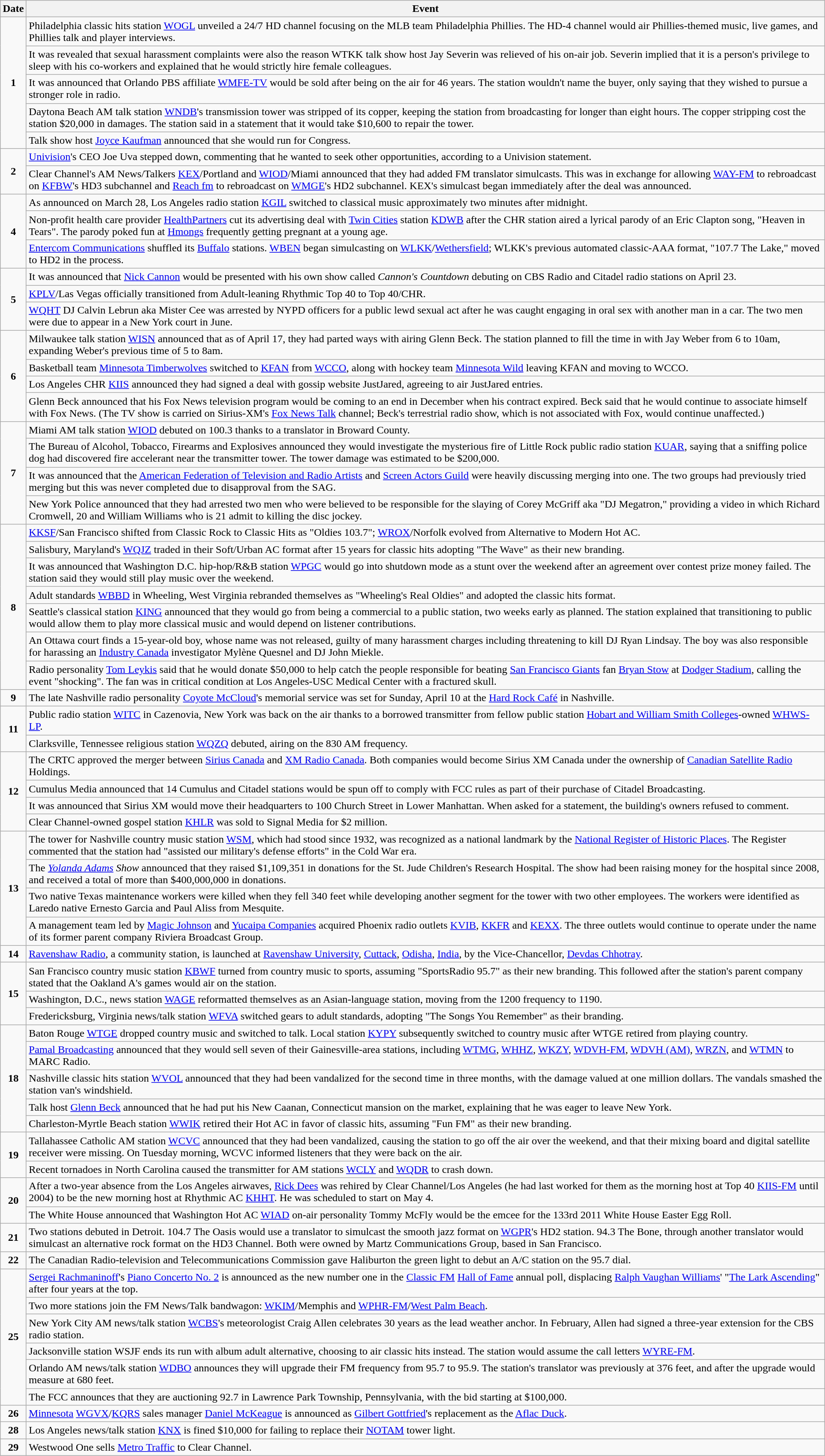<table class="wikitable">
<tr>
<th>Date</th>
<th>Event</th>
</tr>
<tr>
<td style="text-align:center;" rowspan="5"><strong>1</strong></td>
<td>Philadelphia classic hits station <a href='#'>WOGL</a> unveiled a 24/7 HD channel focusing on the MLB team Philadelphia Phillies. The HD-4 channel would air Phillies-themed music, live games, and Phillies talk and player interviews.</td>
</tr>
<tr>
<td>It was revealed that sexual harassment complaints were also the reason WTKK talk show host Jay Severin was relieved of his on-air job. Severin implied that it is a person's privilege to sleep with his co-workers and explained that he would strictly hire female colleagues.</td>
</tr>
<tr>
<td>It was announced that Orlando PBS affiliate <a href='#'>WMFE-TV</a> would be sold after being on the air for 46 years. The station wouldn't name the buyer, only saying that they wished to pursue a stronger role in radio.</td>
</tr>
<tr>
<td>Daytona Beach AM talk station <a href='#'>WNDB</a>'s transmission tower was stripped of its copper, keeping the station from broadcasting for longer than eight hours. The copper stripping cost the station $20,000 in damages. The station said in a statement that it would take $10,600 to repair the tower.</td>
</tr>
<tr>
<td>Talk show host <a href='#'>Joyce Kaufman</a> announced that she would run for Congress.</td>
</tr>
<tr>
<td style="text-align:center;" rowspan="2"><strong>2</strong></td>
<td><a href='#'>Univision</a>'s CEO Joe Uva stepped down, commenting that he wanted to seek other opportunities, according to a Univision statement.</td>
</tr>
<tr>
<td>Clear Channel's AM News/Talkers <a href='#'>KEX</a>/Portland and <a href='#'>WIOD</a>/Miami announced that they had added FM translator simulcasts. This was in exchange for allowing <a href='#'>WAY-FM</a> to rebroadcast on <a href='#'>KFBW</a>'s HD3 subchannel and <a href='#'>Reach fm</a> to rebroadcast on <a href='#'>WMGE</a>'s HD2 subchannel. KEX's simulcast began immediately after the deal was announced.</td>
</tr>
<tr>
<td style="text-align:center;" rowspan="3"><strong>4</strong></td>
<td>As announced on March 28, Los Angeles radio station <a href='#'>KGIL</a> switched to classical music approximately two minutes after midnight.</td>
</tr>
<tr>
<td>Non-profit health care provider <a href='#'>HealthPartners</a> cut its advertising deal with <a href='#'>Twin Cities</a> station <a href='#'>KDWB</a> after the CHR station aired a lyrical parody of an Eric Clapton song, "Heaven in Tears". The parody poked fun at <a href='#'>Hmongs</a> frequently getting pregnant at a young age.</td>
</tr>
<tr>
<td><a href='#'>Entercom Communications</a> shuffled its <a href='#'>Buffalo</a> stations. <a href='#'>WBEN</a> began simulcasting on <a href='#'>WLKK</a>/<a href='#'>Wethersfield</a>; WLKK's previous automated classic-AAA format, "107.7 The Lake," moved to HD2 in the process.</td>
</tr>
<tr>
<td style="text-align:center;" rowspan="3"><strong>5</strong></td>
<td>It was announced that <a href='#'>Nick Cannon</a> would be presented with his own show called <em>Cannon's Countdown</em> debuting on CBS Radio and Citadel radio stations on April 23.</td>
</tr>
<tr>
<td><a href='#'>KPLV</a>/Las Vegas officially transitioned from Adult-leaning Rhythmic Top 40 to Top 40/CHR.</td>
</tr>
<tr>
<td><a href='#'>WQHT</a> DJ Calvin Lebrun aka Mister Cee was arrested by NYPD officers for a public lewd sexual act after he was caught engaging in oral sex with another man in a car. The two men were due to appear in a New York court in June.</td>
</tr>
<tr>
<td style="text-align:center;" rowspan="4"><strong>6</strong></td>
<td>Milwaukee talk station <a href='#'>WISN</a> announced that as of April 17, they had parted ways with airing Glenn Beck. The station planned to fill the time in with Jay Weber from 6 to 10am, expanding Weber's previous time of 5 to 8am.</td>
</tr>
<tr>
<td>Basketball team <a href='#'>Minnesota Timberwolves</a> switched to <a href='#'>KFAN</a> from <a href='#'>WCCO</a>, along with hockey team <a href='#'>Minnesota Wild</a> leaving KFAN and moving to WCCO.</td>
</tr>
<tr>
<td>Los Angeles CHR <a href='#'>KIIS</a> announced they had signed a deal with gossip website JustJared, agreeing to air JustJared entries.</td>
</tr>
<tr>
<td>Glenn Beck announced that his Fox News television program would be coming to an end in December when his contract expired. Beck said that he would continue to associate himself with Fox News. (The TV show is carried on Sirius-XM's <a href='#'>Fox News Talk</a> channel; Beck's terrestrial radio show, which is not associated with Fox, would continue unaffected.)</td>
</tr>
<tr>
<td style="text-align:center;" rowspan="4"><strong>7</strong></td>
<td>Miami AM talk station <a href='#'>WIOD</a> debuted on 100.3 thanks to a translator in Broward County.</td>
</tr>
<tr>
<td>The Bureau of Alcohol, Tobacco, Firearms and Explosives announced they would investigate the mysterious fire of Little Rock public radio station <a href='#'>KUAR</a>, saying that a sniffing police dog had discovered fire accelerant near the transmitter tower. The tower damage was estimated to be $200,000.</td>
</tr>
<tr>
<td>It was announced that the <a href='#'>American Federation of Television and Radio Artists</a> and <a href='#'>Screen Actors Guild</a> were heavily discussing merging into one. The two groups had previously tried merging but this was never completed due to disapproval from the SAG.</td>
</tr>
<tr>
<td>New York Police announced that they had arrested two men who were believed to be responsible for the slaying of Corey McGriff aka "DJ Megatron," providing a video in which Richard Cromwell, 20 and William Williams who is 21 admit to killing the disc jockey.</td>
</tr>
<tr>
<td style="text-align:center;" rowspan="7"><strong>8</strong></td>
<td><a href='#'>KKSF</a>/San Francisco shifted from Classic Rock to Classic Hits as "Oldies 103.7"; <a href='#'>WROX</a>/Norfolk evolved from Alternative to Modern Hot AC.</td>
</tr>
<tr>
<td>Salisbury, Maryland's <a href='#'>WQJZ</a> traded in their Soft/Urban AC format after 15 years for classic hits adopting "The Wave" as their new branding.</td>
</tr>
<tr>
<td>It was announced that Washington D.C. hip-hop/R&B station <a href='#'>WPGC</a> would go into shutdown mode as a stunt over the weekend after an agreement over contest prize money failed. The station said they would still play music over the weekend.</td>
</tr>
<tr>
<td>Adult standards <a href='#'>WBBD</a> in Wheeling, West Virginia rebranded themselves as "Wheeling's Real Oldies" and adopted the classic hits format.</td>
</tr>
<tr>
<td>Seattle's classical station <a href='#'>KING</a> announced that they would go from being a commercial to a public station, two weeks early as planned. The station explained that transitioning to public would allow them to play more classical music and would depend on listener contributions.</td>
</tr>
<tr>
<td>An Ottawa court finds a 15-year-old boy, whose name was not released, guilty of many harassment charges including threatening to kill DJ Ryan Lindsay. The boy was also responsible for harassing an <a href='#'>Industry Canada</a> investigator Mylène Quesnel and DJ John Miekle.</td>
</tr>
<tr>
<td>Radio personality <a href='#'>Tom Leykis</a> said that he would donate $50,000 to help catch the people responsible for beating <a href='#'>San Francisco Giants</a> fan <a href='#'>Bryan Stow</a> at <a href='#'>Dodger Stadium</a>, calling the event "shocking". The fan was in critical condition at Los Angeles-USC Medical Center with a fractured skull.</td>
</tr>
<tr>
<td style="text-align:center;"><strong>9</strong></td>
<td>The late Nashville radio personality <a href='#'>Coyote McCloud</a>'s memorial service was set for Sunday, April 10 at the <a href='#'>Hard Rock Café</a> in Nashville.</td>
</tr>
<tr>
<td style="text-align:center;" rowspan="2"><strong>11</strong></td>
<td>Public radio station <a href='#'>WITC</a> in Cazenovia, New York was back on the air thanks to a borrowed transmitter from fellow public station <a href='#'>Hobart and William Smith Colleges</a>-owned <a href='#'>WHWS-LP</a>.</td>
</tr>
<tr>
<td>Clarksville, Tennessee religious station <a href='#'>WQZQ</a> debuted, airing on the 830 AM frequency.</td>
</tr>
<tr>
<td style="text-align:center;" rowspan="4"><strong>12</strong></td>
<td>The CRTC approved the merger between <a href='#'>Sirius Canada</a> and <a href='#'>XM Radio Canada</a>. Both companies would become Sirius XM Canada under the ownership of <a href='#'>Canadian Satellite Radio</a> Holdings.</td>
</tr>
<tr>
<td>Cumulus Media announced that 14 Cumulus and Citadel stations would be spun off to comply with FCC rules as part of their purchase of Citadel Broadcasting.</td>
</tr>
<tr>
<td>It was announced that Sirius XM would move their headquarters to 100 Church Street in Lower Manhattan. When asked for a statement, the building's owners refused to comment.</td>
</tr>
<tr>
<td>Clear Channel-owned gospel station <a href='#'>KHLR</a> was sold to Signal Media for $2 million.</td>
</tr>
<tr>
<td style="text-align:center;" rowspan="4"><strong>13</strong></td>
<td>The tower for Nashville country music station <a href='#'>WSM</a>, which had stood since 1932, was recognized as a national landmark by the <a href='#'>National Register of Historic Places</a>. The Register commented that the station had "assisted our military's defense efforts" in the Cold War era.</td>
</tr>
<tr>
<td>The <em><a href='#'>Yolanda Adams</a> Show</em> announced that they raised $1,109,351 in donations for the St. Jude Children's Research Hospital. The show had been raising money for the hospital since 2008, and received a total of more than $400,000,000 in donations.</td>
</tr>
<tr>
<td>Two native Texas maintenance workers were killed when they fell 340 feet while developing another segment for the tower with two other employees. The workers were identified as Laredo native Ernesto Garcia and Paul Aliss from Mesquite.</td>
</tr>
<tr>
<td>A management team led by <a href='#'>Magic Johnson</a> and <a href='#'>Yucaipa Companies</a> acquired Phoenix radio outlets <a href='#'>KVIB</a>, <a href='#'>KKFR</a> and <a href='#'>KEXX</a>. The three outlets would continue to operate under the name of its former parent company Riviera Broadcast Group.</td>
</tr>
<tr>
<td style="text-align:center;"><strong>14</strong></td>
<td><a href='#'>Ravenshaw Radio</a>, a community station, is launched at <a href='#'>Ravenshaw University</a>, <a href='#'>Cuttack</a>, <a href='#'>Odisha</a>, <a href='#'>India</a>, by the Vice-Chancellor, <a href='#'>Devdas Chhotray</a>.</td>
</tr>
<tr>
<td style="text-align:center;" rowspan="3"><strong>15</strong></td>
<td>San Francisco country music station <a href='#'>KBWF</a> turned from country music to sports, assuming "SportsRadio 95.7" as their new branding. This followed after the station's parent company stated that the Oakland A's games would air on the station.</td>
</tr>
<tr>
<td>Washington, D.C., news station <a href='#'>WAGE</a> reformatted themselves as an Asian-language station, moving from the 1200 frequency to 1190.</td>
</tr>
<tr>
<td>Fredericksburg, Virginia news/talk station <a href='#'>WFVA</a> switched gears to adult standards, adopting "The Songs You Remember" as their branding.</td>
</tr>
<tr>
<td style="text-align:center;" rowspan="5"><strong>18</strong></td>
<td>Baton Rouge <a href='#'>WTGE</a> dropped country music and switched to talk. Local station <a href='#'>KYPY</a> subsequently switched to country music after WTGE retired from playing country.</td>
</tr>
<tr>
<td><a href='#'>Pamal Broadcasting</a> announced that they would sell seven of their Gainesville-area stations, including <a href='#'>WTMG</a>, <a href='#'>WHHZ</a>, <a href='#'>WKZY</a>, <a href='#'>WDVH-FM</a>, <a href='#'>WDVH (AM)</a>, <a href='#'>WRZN</a>, and <a href='#'>WTMN</a> to MARC Radio.</td>
</tr>
<tr>
<td>Nashville classic hits station <a href='#'>WVOL</a> announced that they had been vandalized for the second time in three months, with the damage valued at one million dollars. The vandals smashed the station van's windshield.</td>
</tr>
<tr>
<td>Talk host <a href='#'>Glenn Beck</a> announced that he had put his New Caanan, Connecticut mansion on the market, explaining that he was eager to leave New York.</td>
</tr>
<tr>
<td>Charleston-Myrtle Beach station <a href='#'>WWIK</a> retired their Hot AC in favor of classic hits, assuming "Fun FM" as their new branding.</td>
</tr>
<tr>
<td style="text-align:center;" rowspan="2"><strong>19</strong></td>
<td>Tallahassee Catholic AM station <a href='#'>WCVC</a> announced that they had been vandalized, causing the station to go off the air over the weekend, and that their mixing board and digital satellite receiver were missing. On Tuesday morning, WCVC informed listeners that they were back on the air.</td>
</tr>
<tr>
<td>Recent tornadoes in North Carolina caused the transmitter for AM stations <a href='#'>WCLY</a> and <a href='#'>WQDR</a> to crash down.</td>
</tr>
<tr>
<td style="text-align:center;" rowspan="2"><strong>20</strong></td>
<td>After a two-year absence from the Los Angeles airwaves, <a href='#'>Rick Dees</a> was rehired by Clear Channel/Los Angeles (he had last worked for them as the morning host at Top 40 <a href='#'>KIIS-FM</a> until 2004) to be the new morning host at Rhythmic AC <a href='#'>KHHT</a>. He was scheduled to start on May 4.</td>
</tr>
<tr>
<td>The White House announced that Washington Hot AC <a href='#'>WIAD</a> on-air personality Tommy McFly would be the emcee for the 133rd 2011 White House Easter Egg Roll.</td>
</tr>
<tr>
<td style="text-align:center;"><strong>21</strong></td>
<td>Two stations debuted in Detroit. 104.7 The Oasis would use a translator to simulcast the smooth jazz format on <a href='#'>WGPR</a>'s HD2 station. 94.3 The Bone, through another translator would simulcast an alternative rock format on the HD3 Channel. Both were owned by Martz Communications Group, based in San Francisco.</td>
</tr>
<tr>
<td style="text-align:center;"><strong>22</strong></td>
<td>The Canadian Radio-television and Telecommunications Commission gave Haliburton the green light to debut an A/C station on the 95.7 dial.</td>
</tr>
<tr>
<td style="text-align:center;" rowspan="6"><strong>25</strong></td>
<td><a href='#'>Sergei Rachmaninoff</a>'s <a href='#'>Piano Concerto No. 2</a> is announced as the new number one in the <a href='#'>Classic FM</a> <a href='#'>Hall of Fame</a> annual poll, displacing <a href='#'>Ralph Vaughan Williams</a>' "<a href='#'>The Lark Ascending</a>" after four years at the top.</td>
</tr>
<tr>
<td>Two more stations join the FM News/Talk bandwagon: <a href='#'>WKIM</a>/Memphis and <a href='#'>WPHR-FM</a>/<a href='#'>West Palm Beach</a>.</td>
</tr>
<tr>
<td>New York City AM news/talk station <a href='#'>WCBS</a>'s meteorologist Craig Allen celebrates 30 years as the lead weather anchor. In February, Allen had signed a three-year extension for the CBS radio station.</td>
</tr>
<tr>
<td>Jacksonville station WSJF ends its run with album adult alternative, choosing to air classic hits instead. The station would assume the call letters <a href='#'>WYRE-FM</a>.</td>
</tr>
<tr>
<td>Orlando AM news/talk station <a href='#'>WDBO</a> announces they will upgrade their FM frequency from 95.7 to 95.9. The station's translator was previously at 376 feet, and after the upgrade would measure at 680 feet.</td>
</tr>
<tr>
<td>The FCC announces that they are auctioning 92.7 in Lawrence Park Township, Pennsylvania, with the bid starting at $100,000.</td>
</tr>
<tr>
<td style="text-align:center;"><strong>26</strong></td>
<td><a href='#'>Minnesota</a> <a href='#'>WGVX</a>/<a href='#'>KQRS</a> sales manager <a href='#'>Daniel McKeague</a> is announced as <a href='#'>Gilbert Gottfried</a>'s replacement as the <a href='#'>Aflac Duck</a>.</td>
</tr>
<tr>
<td style="text-align:center;"><strong>28</strong></td>
<td>Los Angeles news/talk station <a href='#'>KNX</a> is fined $10,000 for failing to replace their <a href='#'>NOTAM</a> tower light.</td>
</tr>
<tr>
<td style="text-align:center;"><strong>29</strong></td>
<td>Westwood One sells <a href='#'>Metro Traffic</a> to Clear Channel.</td>
</tr>
</table>
